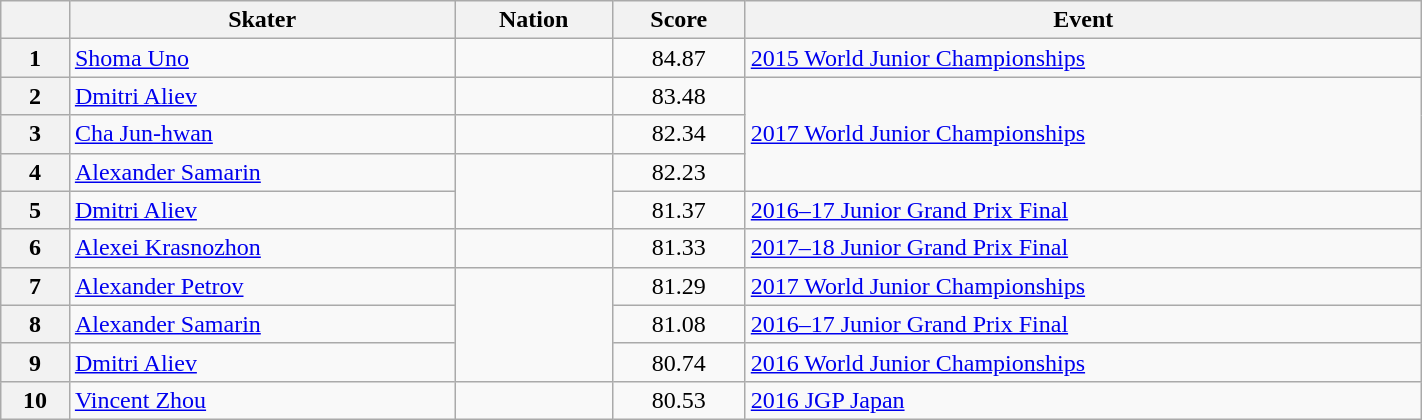<table class="wikitable unsortable" style="text-align:left; width:75%">
<tr>
<th scope="col"></th>
<th scope="col">Skater</th>
<th scope="col">Nation</th>
<th scope="col">Score</th>
<th scope="col">Event</th>
</tr>
<tr>
<th scope="row">1</th>
<td><a href='#'>Shoma Uno</a></td>
<td></td>
<td style="text-align:center">84.87</td>
<td><a href='#'>2015 World Junior Championships</a></td>
</tr>
<tr>
<th scope="row">2</th>
<td><a href='#'>Dmitri Aliev</a></td>
<td></td>
<td style="text-align:center">83.48</td>
<td rowspan="3"><a href='#'>2017 World Junior Championships</a></td>
</tr>
<tr>
<th scope="row">3</th>
<td><a href='#'>Cha Jun-hwan</a></td>
<td></td>
<td style="text-align:center">82.34</td>
</tr>
<tr>
<th scope="row">4</th>
<td><a href='#'>Alexander Samarin</a></td>
<td rowspan="2"></td>
<td style="text-align:center">82.23</td>
</tr>
<tr>
<th scope="row">5</th>
<td><a href='#'>Dmitri Aliev</a></td>
<td style="text-align:center">81.37</td>
<td><a href='#'>2016–17 Junior Grand Prix Final</a></td>
</tr>
<tr>
<th scope="row">6</th>
<td><a href='#'>Alexei Krasnozhon</a></td>
<td></td>
<td style="text-align:center">81.33</td>
<td><a href='#'>2017–18 Junior Grand Prix Final</a></td>
</tr>
<tr>
<th scope="row">7</th>
<td><a href='#'>Alexander Petrov</a></td>
<td rowspan="3"></td>
<td style="text-align:center">81.29</td>
<td><a href='#'>2017 World Junior Championships</a></td>
</tr>
<tr>
<th scope="row">8</th>
<td><a href='#'>Alexander Samarin</a></td>
<td style="text-align:center">81.08</td>
<td><a href='#'>2016–17 Junior Grand Prix Final</a></td>
</tr>
<tr>
<th scope="row">9</th>
<td><a href='#'>Dmitri Aliev</a></td>
<td style="text-align:center">80.74</td>
<td><a href='#'>2016 World Junior Championships</a></td>
</tr>
<tr>
<th scope="row">10</th>
<td><a href='#'>Vincent Zhou</a></td>
<td></td>
<td style="text-align:center">80.53</td>
<td><a href='#'>2016 JGP Japan</a></td>
</tr>
</table>
